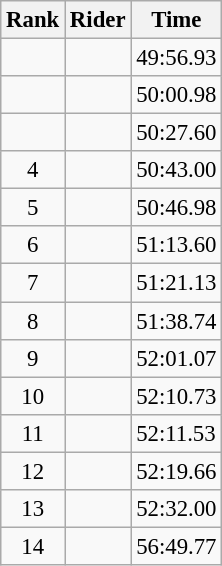<table class="wikitable" style="font-size:95%" style="width:35em;">
<tr>
<th>Rank</th>
<th>Rider</th>
<th>Time</th>
</tr>
<tr>
<td align=center></td>
<td></td>
<td>49:56.93</td>
</tr>
<tr>
<td align=center></td>
<td></td>
<td>50:00.98</td>
</tr>
<tr>
<td align=center></td>
<td></td>
<td>50:27.60</td>
</tr>
<tr>
<td align=center>4</td>
<td></td>
<td>50:43.00</td>
</tr>
<tr>
<td align=center>5</td>
<td></td>
<td>50:46.98</td>
</tr>
<tr>
<td align=center>6</td>
<td></td>
<td>51:13.60</td>
</tr>
<tr>
<td align=center>7</td>
<td></td>
<td>51:21.13</td>
</tr>
<tr>
<td align=center>8</td>
<td></td>
<td>51:38.74</td>
</tr>
<tr>
<td align=center>9</td>
<td></td>
<td>52:01.07</td>
</tr>
<tr>
<td align=center>10</td>
<td></td>
<td>52:10.73</td>
</tr>
<tr>
<td align=center>11</td>
<td></td>
<td>52:11.53</td>
</tr>
<tr>
<td align=center>12</td>
<td></td>
<td>52:19.66</td>
</tr>
<tr>
<td align=center>13</td>
<td></td>
<td>52:32.00</td>
</tr>
<tr>
<td align=center>14</td>
<td></td>
<td>56:49.77</td>
</tr>
</table>
